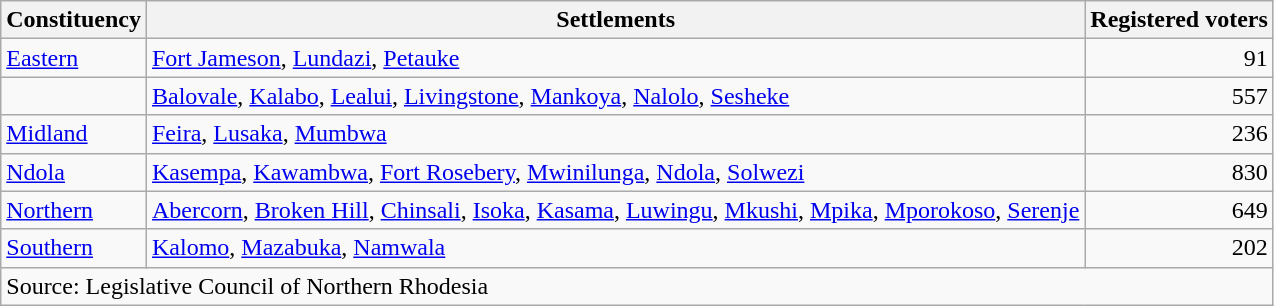<table class=wikitable>
<tr>
<th>Constituency</th>
<th>Settlements</th>
<th>Registered voters</th>
</tr>
<tr>
<td><a href='#'>Eastern</a></td>
<td><a href='#'>Fort Jameson</a>, <a href='#'>Lundazi</a>, <a href='#'>Petauke</a></td>
<td align=right>91</td>
</tr>
<tr>
<td></td>
<td><a href='#'>Balovale</a>, <a href='#'>Kalabo</a>, <a href='#'>Lealui</a>, <a href='#'>Livingstone</a>, <a href='#'>Mankoya</a>, <a href='#'>Nalolo</a>, <a href='#'>Sesheke</a></td>
<td align=right>557</td>
</tr>
<tr>
<td><a href='#'>Midland</a></td>
<td><a href='#'>Feira</a>, <a href='#'>Lusaka</a>, <a href='#'>Mumbwa</a></td>
<td align=right>236</td>
</tr>
<tr>
<td><a href='#'>Ndola</a></td>
<td><a href='#'>Kasempa</a>, <a href='#'>Kawambwa</a>, <a href='#'>Fort Rosebery</a>, <a href='#'>Mwinilunga</a>, <a href='#'>Ndola</a>, <a href='#'>Solwezi</a></td>
<td align=right>830</td>
</tr>
<tr>
<td><a href='#'>Northern</a></td>
<td><a href='#'>Abercorn</a>, <a href='#'>Broken Hill</a>, <a href='#'>Chinsali</a>, <a href='#'>Isoka</a>, <a href='#'>Kasama</a>, <a href='#'>Luwingu</a>, <a href='#'>Mkushi</a>, <a href='#'>Mpika</a>, <a href='#'>Mporokoso</a>, <a href='#'>Serenje</a></td>
<td align=right>649</td>
</tr>
<tr>
<td><a href='#'>Southern</a></td>
<td><a href='#'>Kalomo</a>, <a href='#'>Mazabuka</a>, <a href='#'>Namwala</a></td>
<td align=right>202</td>
</tr>
<tr>
<td colspan=3>Source: Legislative Council of Northern Rhodesia</td>
</tr>
</table>
